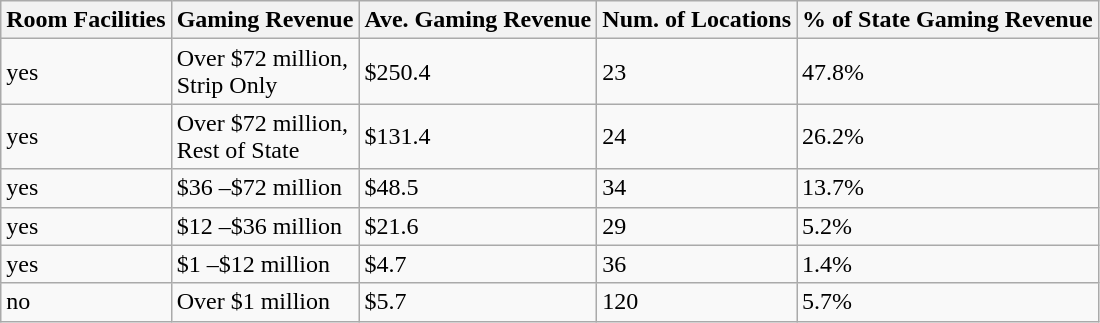<table class="wikitable">
<tr>
<th>Room Facilities</th>
<th>Gaming Revenue</th>
<th>Ave. Gaming Revenue</th>
<th>Num. of Locations</th>
<th>% of State Gaming Revenue</th>
</tr>
<tr>
<td>yes</td>
<td>Over $72 million,<br> Strip Only</td>
<td>$250.4</td>
<td>23</td>
<td>47.8%</td>
</tr>
<tr>
<td>yes</td>
<td>Over $72 million,<br> Rest of State</td>
<td>$131.4</td>
<td>24</td>
<td>26.2%</td>
</tr>
<tr>
<td>yes</td>
<td>$36 –$72 million</td>
<td>$48.5</td>
<td>34</td>
<td>13.7%</td>
</tr>
<tr>
<td>yes</td>
<td>$12 –$36 million</td>
<td>$21.6</td>
<td>29</td>
<td>5.2%</td>
</tr>
<tr>
<td>yes</td>
<td>$1  –$12 million</td>
<td>$4.7</td>
<td>36</td>
<td>1.4%</td>
</tr>
<tr>
<td>no</td>
<td>Over $1  million</td>
<td>$5.7</td>
<td>120</td>
<td>5.7%</td>
</tr>
</table>
